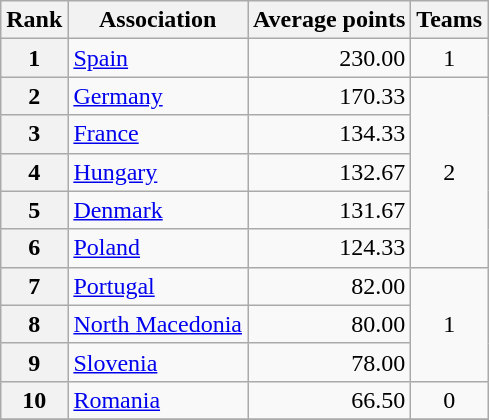<table class="wikitable">
<tr>
<th>Rank</th>
<th>Association</th>
<th>Average points</th>
<th>Teams</th>
</tr>
<tr>
<th>1</th>
<td> <a href='#'>Spain</a></td>
<td align=right>230.00</td>
<td align=center rowspan=1>1</td>
</tr>
<tr>
<th>2</th>
<td> <a href='#'>Germany</a></td>
<td align=right>170.33</td>
<td align=center rowspan=5>2</td>
</tr>
<tr>
<th>3</th>
<td> <a href='#'>France</a></td>
<td align=right>134.33</td>
</tr>
<tr>
<th>4</th>
<td> <a href='#'>Hungary</a></td>
<td align=right>132.67</td>
</tr>
<tr>
<th>5</th>
<td> <a href='#'>Denmark</a></td>
<td align=right>131.67</td>
</tr>
<tr>
<th>6</th>
<td> <a href='#'>Poland</a></td>
<td align="right">124.33</td>
</tr>
<tr>
<th>7</th>
<td> <a href='#'>Portugal</a></td>
<td align="right">82.00</td>
<td rowspan="3" align="center">1</td>
</tr>
<tr>
<th>8</th>
<td> <a href='#'>North Macedonia</a></td>
<td align="right">80.00</td>
</tr>
<tr>
<th>9</th>
<td> <a href='#'>Slovenia</a></td>
<td align="right">78.00</td>
</tr>
<tr>
<th>10</th>
<td> <a href='#'>Romania</a></td>
<td align=right>66.50</td>
<td rowspan="1" align="center">0</td>
</tr>
<tr>
</tr>
</table>
